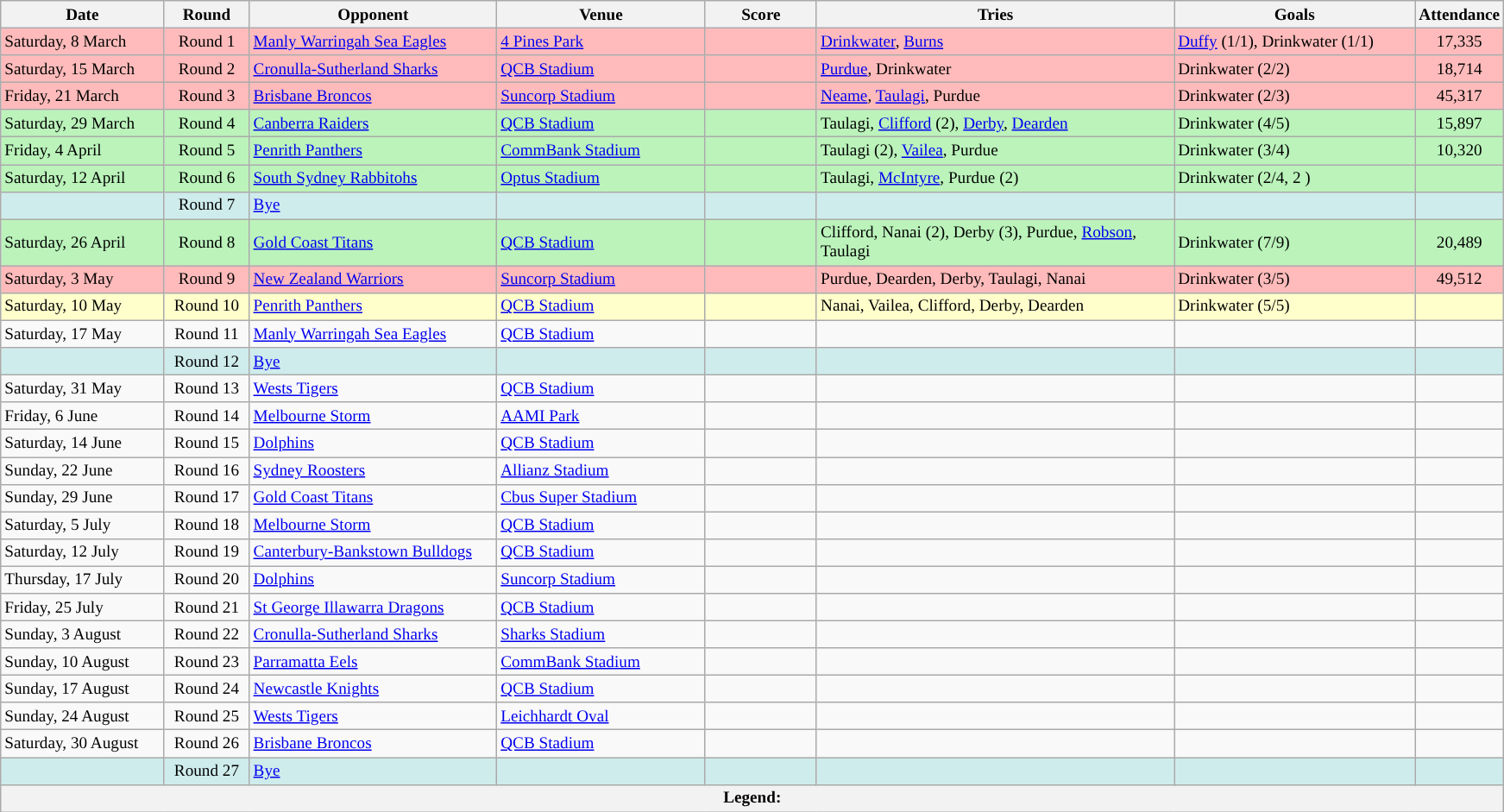<table class="wikitable" style="font-size:80%;">
<tr>
<th style="width:120px;">Date</th>
<th style="width:60px;">Round</th>
<th style="width:185px;">Opponent</th>
<th style="width:155px;">Venue</th>
<th style="width:80px;">Score</th>
<th style="width:270px;">Tries</th>
<th style="width:180px;">Goals</th>
<th style="width:60px;">Attendance</th>
</tr>
<tr style="background:#FFBBBB">
<td>Saturday, 8 March</td>
<td style="text-align:center;">Round 1</td>
<td> <a href='#'>Manly Warringah Sea Eagles</a></td>
<td><a href='#'>4 Pines Park</a></td>
<td style="text-align:center;"></td>
<td><a href='#'>Drinkwater</a>, <a href='#'>Burns</a></td>
<td><a href='#'>Duffy</a> (1/1), Drinkwater (1/1)</td>
<td style="text-align:center;">17,335</td>
</tr>
<tr style="background:#FFBBBB">
<td>Saturday, 15 March</td>
<td style="text-align:center;">Round 2</td>
<td> <a href='#'>Cronulla-Sutherland Sharks</a></td>
<td><a href='#'>QCB Stadium</a></td>
<td style="text-align:center;"></td>
<td><a href='#'>Purdue</a>, Drinkwater</td>
<td>Drinkwater (2/2)</td>
<td style="text-align:center;">18,714</td>
</tr>
<tr style="background:#FFBBBB">
<td>Friday, 21 March</td>
<td style="text-align:center;">Round 3</td>
<td> <a href='#'>Brisbane Broncos</a></td>
<td><a href='#'>Suncorp Stadium</a></td>
<td style="text-align:center;"></td>
<td><a href='#'>Neame</a>, <a href='#'>Taulagi</a>, Purdue</td>
<td>Drinkwater (2/3)</td>
<td style="text-align:center;">45,317</td>
</tr>
<tr style="background:#BBF3BB">
<td>Saturday, 29 March</td>
<td style="text-align:center;">Round 4</td>
<td> <a href='#'>Canberra Raiders</a></td>
<td><a href='#'>QCB Stadium</a></td>
<td style="text-align:center;"></td>
<td>Taulagi, <a href='#'>Clifford</a> (2), <a href='#'>Derby</a>, <a href='#'>Dearden</a></td>
<td>Drinkwater (4/5)</td>
<td style="text-align:center;">15,897</td>
</tr>
<tr style="background:#BBF3BB">
<td>Friday, 4 April</td>
<td style="text-align:center;">Round 5</td>
<td> <a href='#'>Penrith Panthers</a></td>
<td><a href='#'>CommBank Stadium</a></td>
<td style="text-align:center;"></td>
<td>Taulagi (2), <a href='#'>Vailea</a>, Purdue</td>
<td>Drinkwater (3/4)</td>
<td style="text-align:center;">10,320</td>
</tr>
<tr style="background:#BBF3BB">
<td>Saturday, 12 April</td>
<td style="text-align:center;">Round 6</td>
<td> <a href='#'>South Sydney Rabbitohs</a></td>
<td><a href='#'>Optus Stadium</a></td>
<td style="text-align:center;"></td>
<td>Taulagi, <a href='#'>McIntyre</a>, Purdue (2)</td>
<td>Drinkwater (2/4, 2 )</td>
<td style="text-align:center;"></td>
</tr>
<tr style="background:#cfecec;">
<td></td>
<td style="text-align:center;">Round 7</td>
<td><a href='#'>Bye</a></td>
<td></td>
<td></td>
<td></td>
<td></td>
<td></td>
</tr>
<tr style="background:#BBF3BB">
<td>Saturday, 26 April</td>
<td style="text-align:center;">Round 8</td>
<td> <a href='#'>Gold Coast Titans</a></td>
<td><a href='#'>QCB Stadium</a></td>
<td style="text-align:center;"></td>
<td>Clifford, Nanai (2), Derby (3), Purdue, <a href='#'>Robson</a>, Taulagi</td>
<td>Drinkwater (7/9)</td>
<td style="text-align:center;">20,489</td>
</tr>
<tr style="background:#FFBBBB">
<td>Saturday, 3 May</td>
<td style="text-align:center;">Round 9</td>
<td> <a href='#'>New Zealand Warriors</a></td>
<td><a href='#'>Suncorp Stadium</a></td>
<td style="text-align:center;"></td>
<td>Purdue, Dearden, Derby, Taulagi, Nanai</td>
<td>Drinkwater (3/5)</td>
<td style="text-align:center;">49,512</td>
</tr>
<tr style="background:#FFFFCC">
<td>Saturday, 10 May</td>
<td style="text-align:center;">Round 10</td>
<td> <a href='#'>Penrith Panthers</a></td>
<td><a href='#'>QCB Stadium</a></td>
<td style="text-align:center;"></td>
<td>Nanai, Vailea, Clifford, Derby, Dearden</td>
<td>Drinkwater (5/5)</td>
<td style="text-align:center;"></td>
</tr>
<tr style="background:">
<td>Saturday, 17 May</td>
<td style="text-align:center;">Round 11</td>
<td> <a href='#'>Manly Warringah Sea Eagles</a></td>
<td><a href='#'>QCB Stadium</a></td>
<td style="text-align:center;"></td>
<td></td>
<td></td>
<td style="text-align:center;"></td>
</tr>
<tr style="background:#cfecec;">
<td></td>
<td style="text-align:center;">Round 12</td>
<td><a href='#'>Bye</a></td>
<td></td>
<td></td>
<td></td>
<td></td>
<td></td>
</tr>
<tr style="background:">
<td>Saturday, 31 May</td>
<td style="text-align:center;">Round 13</td>
<td> <a href='#'>Wests Tigers</a></td>
<td><a href='#'>QCB Stadium</a></td>
<td style="text-align:center;"></td>
<td></td>
<td></td>
<td style="text-align:center;"></td>
</tr>
<tr style="background:">
<td>Friday, 6 June</td>
<td style="text-align:center;">Round 14</td>
<td> <a href='#'>Melbourne Storm</a></td>
<td><a href='#'>AAMI Park</a></td>
<td style="text-align:center;"></td>
<td></td>
<td></td>
<td style="text-align:center;"></td>
</tr>
<tr style="background:">
<td>Saturday, 14 June</td>
<td style="text-align:center;">Round 15</td>
<td> <a href='#'>Dolphins</a></td>
<td><a href='#'>QCB Stadium</a></td>
<td style="text-align:center;"></td>
<td></td>
<td></td>
<td style="text-align:center;"></td>
</tr>
<tr style="background:">
<td>Sunday, 22 June</td>
<td style="text-align:center;">Round 16</td>
<td> <a href='#'>Sydney Roosters</a></td>
<td><a href='#'>Allianz Stadium</a></td>
<td style="text-align:center;"></td>
<td></td>
<td></td>
<td style="text-align:center;"></td>
</tr>
<tr style="background:">
<td>Sunday, 29 June</td>
<td style="text-align:center;">Round 17</td>
<td> <a href='#'>Gold Coast Titans</a></td>
<td><a href='#'>Cbus Super Stadium</a></td>
<td style="text-align:center;"></td>
<td></td>
<td></td>
<td style="text-align:center;"></td>
</tr>
<tr style="background:">
<td>Saturday, 5 July</td>
<td style="text-align:center;">Round 18</td>
<td> <a href='#'>Melbourne Storm</a></td>
<td><a href='#'>QCB Stadium</a></td>
<td style="text-align:center;"></td>
<td></td>
<td></td>
<td style="text-align:center;"></td>
</tr>
<tr style="background:">
<td>Saturday, 12 July</td>
<td style="text-align:center;">Round 19</td>
<td> <a href='#'>Canterbury-Bankstown Bulldogs</a></td>
<td><a href='#'>QCB Stadium</a></td>
<td style="text-align:center;"></td>
<td></td>
<td></td>
<td style="text-align:center;"></td>
</tr>
<tr style="background:">
<td>Thursday, 17 July</td>
<td style="text-align:center;">Round 20</td>
<td> <a href='#'>Dolphins</a></td>
<td><a href='#'>Suncorp Stadium</a></td>
<td style="text-align:center;"></td>
<td></td>
<td></td>
<td style="text-align:center;"></td>
</tr>
<tr style="background:">
<td>Friday, 25 July</td>
<td style="text-align:center;">Round 21</td>
<td> <a href='#'>St George Illawarra Dragons</a></td>
<td><a href='#'>QCB Stadium</a></td>
<td style="text-align:center;"></td>
<td></td>
<td></td>
<td style="text-align:center;"></td>
</tr>
<tr style="background:">
<td>Sunday, 3 August</td>
<td style="text-align:center;">Round 22</td>
<td> <a href='#'>Cronulla-Sutherland Sharks</a></td>
<td><a href='#'>Sharks Stadium</a></td>
<td style="text-align:center;"></td>
<td></td>
<td></td>
<td style="text-align:center;"></td>
</tr>
<tr style="background:">
<td>Sunday, 10 August</td>
<td style="text-align:center;">Round 23</td>
<td> <a href='#'>Parramatta Eels</a></td>
<td><a href='#'>CommBank Stadium</a></td>
<td style="text-align:center;"></td>
<td></td>
<td></td>
<td style="text-align:center;"></td>
</tr>
<tr style="background:">
<td>Sunday, 17 August</td>
<td style="text-align:center;">Round 24</td>
<td> <a href='#'>Newcastle Knights</a></td>
<td><a href='#'>QCB Stadium</a></td>
<td style="text-align:center;"></td>
<td></td>
<td></td>
<td style="text-align:center;"></td>
</tr>
<tr style="background:">
<td>Sunday, 24 August</td>
<td style="text-align:center;">Round 25</td>
<td> <a href='#'>Wests Tigers</a></td>
<td><a href='#'>Leichhardt Oval</a></td>
<td style="text-align:center;"></td>
<td></td>
<td></td>
<td style="text-align:center;"></td>
</tr>
<tr style="background:">
<td>Saturday, 30 August</td>
<td style="text-align:center;">Round 26</td>
<td> <a href='#'>Brisbane Broncos</a></td>
<td><a href='#'>QCB Stadium</a></td>
<td style="text-align:center;"></td>
<td></td>
<td></td>
<td style="text-align:center;"></td>
</tr>
<tr style="background:#cfecec;">
<td></td>
<td style="text-align:center;">Round 27</td>
<td><a href='#'>Bye</a></td>
<td></td>
<td></td>
<td></td>
<td></td>
<td></td>
</tr>
<tr>
<th colspan="11"><strong>Legend</strong>:    </th>
</tr>
</table>
